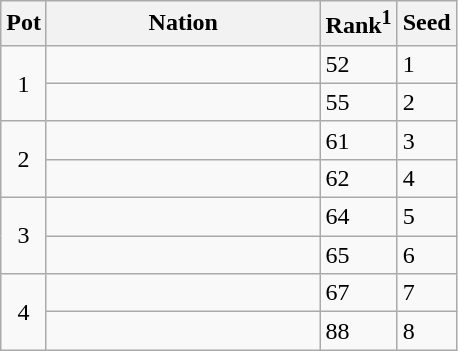<table class="wikitable">
<tr>
<th>Pot</th>
<th width="175">Nation</th>
<th>Rank<sup>1</sup></th>
<th>Seed</th>
</tr>
<tr>
<td rowspan=2 style="text-align:center;">1</td>
<td></td>
<td>52</td>
<td>1</td>
</tr>
<tr>
<td></td>
<td>55</td>
<td>2</td>
</tr>
<tr>
<td rowspan=2 style="text-align:center;">2</td>
<td></td>
<td>61</td>
<td>3</td>
</tr>
<tr>
<td></td>
<td>62</td>
<td>4</td>
</tr>
<tr>
<td rowspan=2 style="text-align:center;">3</td>
<td></td>
<td>64</td>
<td>5</td>
</tr>
<tr>
<td></td>
<td>65</td>
<td>6</td>
</tr>
<tr>
<td rowspan=2 style="text-align:center;">4</td>
<td></td>
<td>67</td>
<td>7</td>
</tr>
<tr>
<td></td>
<td>88</td>
<td>8</td>
</tr>
</table>
